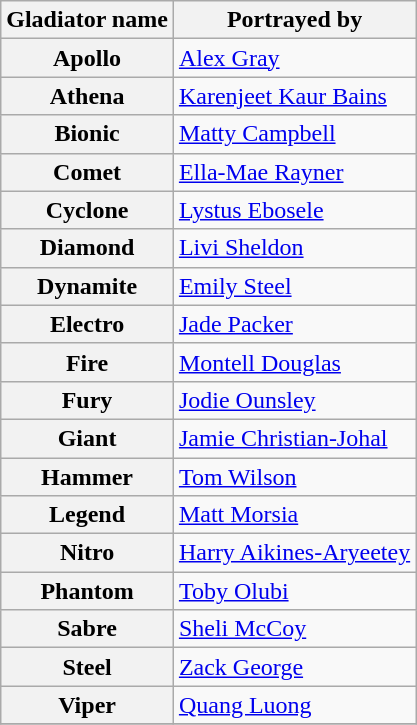<table class="wikitable">
<tr>
<th>Gladiator name</th>
<th>Portrayed by</th>
</tr>
<tr>
<th>Apollo</th>
<td><a href='#'>Alex Gray</a></td>
</tr>
<tr>
<th>Athena</th>
<td><a href='#'>Karenjeet Kaur Bains</a></td>
</tr>
<tr>
<th>Bionic</th>
<td><a href='#'>Matty Campbell</a></td>
</tr>
<tr>
<th>Comet</th>
<td><a href='#'>Ella-Mae Rayner</a></td>
</tr>
<tr>
<th>Cyclone</th>
<td><a href='#'>Lystus Ebosele</a></td>
</tr>
<tr>
<th>Diamond</th>
<td><a href='#'>Livi Sheldon</a></td>
</tr>
<tr>
<th>Dynamite</th>
<td><a href='#'>Emily Steel</a></td>
</tr>
<tr>
<th>Electro</th>
<td><a href='#'>Jade Packer</a></td>
</tr>
<tr>
<th>Fire</th>
<td><a href='#'>Montell Douglas</a></td>
</tr>
<tr>
<th>Fury</th>
<td><a href='#'>Jodie Ounsley</a></td>
</tr>
<tr>
<th>Giant</th>
<td><a href='#'>Jamie Christian-Johal</a></td>
</tr>
<tr>
<th>Hammer</th>
<td><a href='#'>Tom Wilson</a></td>
</tr>
<tr>
<th>Legend</th>
<td><a href='#'>Matt Morsia</a></td>
</tr>
<tr>
<th>Nitro</th>
<td><a href='#'>Harry Aikines-Aryeetey</a></td>
</tr>
<tr>
<th>Phantom</th>
<td><a href='#'>Toby Olubi</a></td>
</tr>
<tr>
<th>Sabre</th>
<td><a href='#'>Sheli McCoy</a></td>
</tr>
<tr>
<th>Steel</th>
<td><a href='#'>Zack George</a></td>
</tr>
<tr>
<th>Viper</th>
<td><a href='#'>Quang Luong</a></td>
</tr>
<tr>
</tr>
</table>
